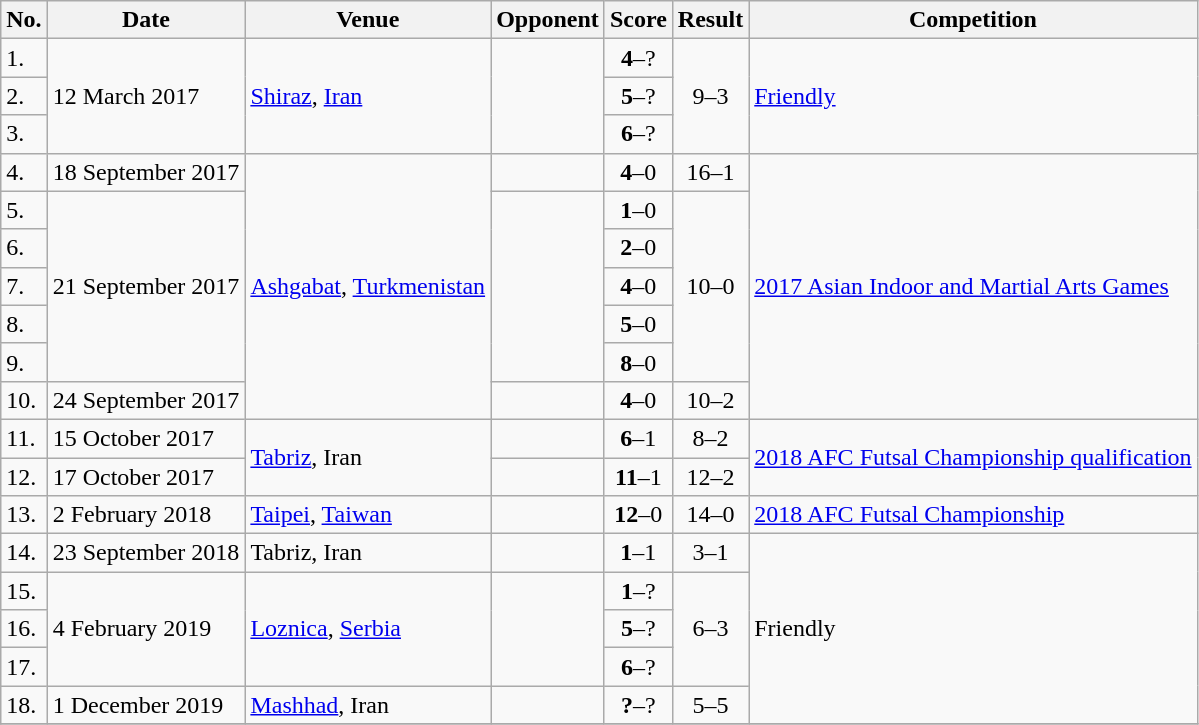<table class="wikitable">
<tr>
<th>No.</th>
<th>Date</th>
<th>Venue</th>
<th>Opponent</th>
<th>Score</th>
<th>Result</th>
<th>Competition</th>
</tr>
<tr>
<td>1.</td>
<td rowspan=3>12 March 2017</td>
<td rowspan=3><a href='#'>Shiraz</a>, <a href='#'>Iran</a></td>
<td rowspan=3></td>
<td align=center><strong>4</strong>–?</td>
<td rowspan=3 align=center>9–3</td>
<td rowspan=3><a href='#'>Friendly</a></td>
</tr>
<tr>
<td>2.</td>
<td align=center><strong>5</strong>–?</td>
</tr>
<tr>
<td>3.</td>
<td align=center><strong>6</strong>–?</td>
</tr>
<tr>
<td>4.</td>
<td>18 September 2017</td>
<td rowspan=7><a href='#'>Ashgabat</a>, <a href='#'>Turkmenistan</a></td>
<td></td>
<td align=center><strong>4</strong>–0</td>
<td align=center>16–1</td>
<td rowspan=7><a href='#'>2017 Asian Indoor and Martial Arts Games</a></td>
</tr>
<tr>
<td>5.</td>
<td rowspan=5>21 September 2017</td>
<td rowspan=5></td>
<td align=center><strong>1</strong>–0</td>
<td rowspan=5 align=center>10–0</td>
</tr>
<tr>
<td>6.</td>
<td align=center><strong>2</strong>–0</td>
</tr>
<tr>
<td>7.</td>
<td align=center><strong>4</strong>–0</td>
</tr>
<tr>
<td>8.</td>
<td align=center><strong>5</strong>–0</td>
</tr>
<tr>
<td>9.</td>
<td align=center><strong>8</strong>–0</td>
</tr>
<tr>
<td>10.</td>
<td>24 September 2017</td>
<td></td>
<td align=center><strong>4</strong>–0</td>
<td align=center>10–2</td>
</tr>
<tr>
<td>11.</td>
<td>15 October 2017</td>
<td rowspan=2><a href='#'>Tabriz</a>, Iran</td>
<td></td>
<td align=center><strong>6</strong>–1</td>
<td align=center>8–2</td>
<td rowspan=2><a href='#'>2018 AFC Futsal Championship qualification</a></td>
</tr>
<tr>
<td>12.</td>
<td>17 October 2017</td>
<td></td>
<td align=center><strong>11</strong>–1</td>
<td align=center>12–2</td>
</tr>
<tr>
<td>13.</td>
<td>2 February 2018</td>
<td><a href='#'>Taipei</a>, <a href='#'>Taiwan</a></td>
<td></td>
<td align=center><strong>12</strong>–0</td>
<td align=center>14–0</td>
<td><a href='#'>2018 AFC Futsal Championship</a></td>
</tr>
<tr>
<td>14.</td>
<td>23 September 2018</td>
<td>Tabriz, Iran</td>
<td></td>
<td align=center><strong>1</strong>–1</td>
<td align=center>3–1</td>
<td rowspan=5>Friendly</td>
</tr>
<tr>
<td>15.</td>
<td rowspan=3>4 February 2019</td>
<td rowspan=3><a href='#'>Loznica</a>, <a href='#'>Serbia</a></td>
<td rowspan=3></td>
<td align=center><strong>1</strong>–?</td>
<td rowspan=3 align=center>6–3</td>
</tr>
<tr>
<td>16.</td>
<td align=center><strong>5</strong>–?</td>
</tr>
<tr>
<td>17.</td>
<td align=center><strong>6</strong>–?</td>
</tr>
<tr>
<td>18.</td>
<td>1 December 2019</td>
<td><a href='#'>Mashhad</a>, Iran</td>
<td></td>
<td align=center><strong>?</strong>–?</td>
<td align=center>5–5</td>
</tr>
<tr>
</tr>
</table>
